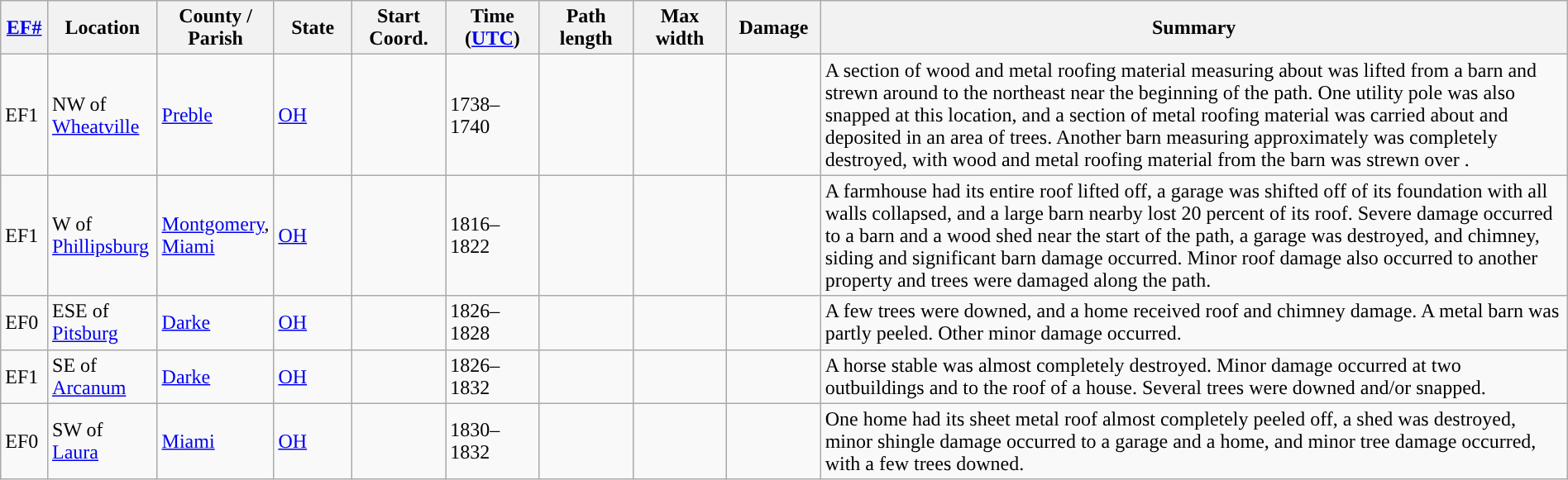<table class="wikitable sortable" style="width:100%;">
<tr>
<th scope="col"  style="width:3%; text-align:center;"><a href='#'>EF#</a></th>
<th scope="col"  style="width:7%; text-align:center;" class="unsortable">Location</th>
<th scope="col"  style="width:6%; text-align:center;" class="unsortable">County / Parish</th>
<th scope="col"  style="width:5%; text-align:center;">State</th>
<th scope="col"  style="width:6%; text-align:center;">Start Coord.</th>
<th scope="col"  style="width:6%; text-align:center;">Time (<a href='#'>UTC</a>)</th>
<th scope="col"  style="width:6%; text-align:center;">Path length</th>
<th scope="col"  style="width:6%; text-align:center;">Max width</th>
<th scope="col"  style="width:6%; text-align:center;">Damage</th>
<th scope="col" class="unsortable" style="width:48%; text-align:center;">Summary</th>
</tr>
<tr>
<td>EF1</td>
<td>NW of <a href='#'>Wheatville</a></td>
<td><a href='#'>Preble</a></td>
<td><a href='#'>OH</a></td>
<td></td>
<td>1738–1740</td>
<td></td>
<td></td>
<td></td>
<td>A section of wood and metal roofing material measuring about  was lifted from a barn and strewn around  to the northeast near the beginning of the path. One utility pole was also snapped at this location, and a section of metal roofing material was carried about  and deposited in an area of trees. Another barn measuring approximately  was completely destroyed, with wood and metal roofing material from the barn was strewn over .</td>
</tr>
<tr>
<td>EF1</td>
<td>W of <a href='#'>Phillipsburg</a></td>
<td><a href='#'>Montgomery</a>, <a href='#'>Miami</a></td>
<td><a href='#'>OH</a></td>
<td></td>
<td>1816–1822</td>
<td></td>
<td></td>
<td></td>
<td>A farmhouse had its entire roof lifted off, a garage was shifted off of its foundation with all walls collapsed, and a large barn nearby lost 20 percent of its roof. Severe damage occurred to a barn and a wood shed near the start of the path, a garage was destroyed, and chimney, siding and significant barn damage occurred. Minor roof damage also occurred to another property and trees were damaged along the path.</td>
</tr>
<tr>
<td>EF0</td>
<td>ESE of <a href='#'>Pitsburg</a></td>
<td><a href='#'>Darke</a></td>
<td><a href='#'>OH</a></td>
<td></td>
<td>1826–1828</td>
<td></td>
<td></td>
<td></td>
<td>A few trees were downed, and a home received roof and chimney damage. A metal barn was partly peeled. Other minor damage occurred.</td>
</tr>
<tr>
<td>EF1</td>
<td>SE of <a href='#'>Arcanum</a></td>
<td><a href='#'>Darke</a></td>
<td><a href='#'>OH</a></td>
<td></td>
<td>1826–1832</td>
<td></td>
<td></td>
<td></td>
<td>A horse stable was almost completely destroyed. Minor damage occurred at two outbuildings and to the roof of a house. Several trees were downed and/or snapped.</td>
</tr>
<tr>
<td>EF0</td>
<td>SW of <a href='#'>Laura</a></td>
<td><a href='#'>Miami</a></td>
<td><a href='#'>OH</a></td>
<td></td>
<td>1830–1832</td>
<td></td>
<td></td>
<td></td>
<td>One home had its sheet metal roof almost completely peeled off, a shed was destroyed, minor shingle damage occurred to a garage and a home, and minor tree damage occurred, with a few trees downed.</td>
</tr>
</table>
